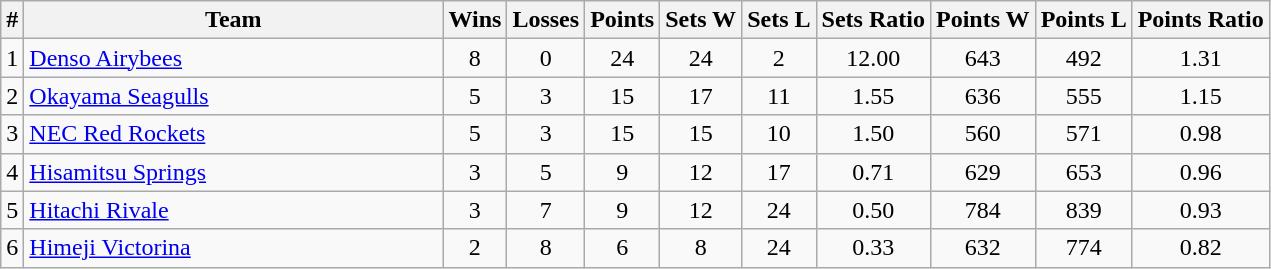<table class="wikitable" style="text-align: center;">
<tr>
<th>#</th>
<th>Team</th>
<th>Wins</th>
<th>Losses</th>
<th>Points</th>
<th>Sets W</th>
<th>Sets L</th>
<th>Sets Ratio</th>
<th>Points W</th>
<th>Points L</th>
<th>Points Ratio</th>
</tr>
<tr>
<td>1</td>
<td style="width: 17em; text-align: left;"><a href='#'>Denso Airybees</a></td>
<td>8</td>
<td>0</td>
<td>24</td>
<td>24</td>
<td>2</td>
<td>12.00</td>
<td>643</td>
<td>492</td>
<td>1.31</td>
</tr>
<tr>
<td>2</td>
<td style="width: 17em; text-align: left;"><a href='#'>Okayama Seagulls</a></td>
<td>5</td>
<td>3</td>
<td>15</td>
<td>17</td>
<td>11</td>
<td>1.55</td>
<td>636</td>
<td>555</td>
<td>1.15</td>
</tr>
<tr>
<td>3</td>
<td style="width: 17em; text-align: left;"><a href='#'>NEC Red Rockets</a></td>
<td>5</td>
<td>3</td>
<td>15</td>
<td>15</td>
<td>10</td>
<td>1.50</td>
<td>560</td>
<td>571</td>
<td>0.98</td>
</tr>
<tr>
<td>4</td>
<td style="width: 17em; text-align: left;"><a href='#'>Hisamitsu Springs</a></td>
<td>3</td>
<td>5</td>
<td>9</td>
<td>12</td>
<td>17</td>
<td>0.71</td>
<td>629</td>
<td>653</td>
<td>0.96</td>
</tr>
<tr>
<td>5</td>
<td style="width: 17em; text-align: left;"><a href='#'>Hitachi Rivale</a></td>
<td>3</td>
<td>7</td>
<td>9</td>
<td>12</td>
<td>24</td>
<td>0.50</td>
<td>784</td>
<td>839</td>
<td>0.93</td>
</tr>
<tr>
<td>6</td>
<td style="width: 17em; text-align: left;"><a href='#'> Himeji Victorina</a></td>
<td>2</td>
<td>8</td>
<td>6</td>
<td>8</td>
<td>24</td>
<td>0.33</td>
<td>632</td>
<td>774</td>
<td>0.82</td>
</tr>
</table>
